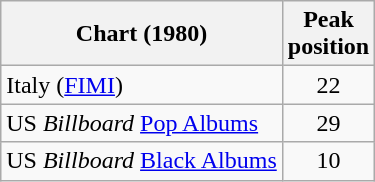<table class="wikitable">
<tr>
<th align="center">Chart (1980)</th>
<th align="center">Peak<br>position</th>
</tr>
<tr>
<td align="left">Italy (<a href='#'>FIMI</a>)</td>
<td align="center">22</td>
</tr>
<tr>
<td align="left">US <em>Billboard</em> <a href='#'>Pop Albums</a></td>
<td align="center">29</td>
</tr>
<tr>
<td align="left">US <em>Billboard</em> <a href='#'>Black Albums</a></td>
<td align="center">10</td>
</tr>
</table>
